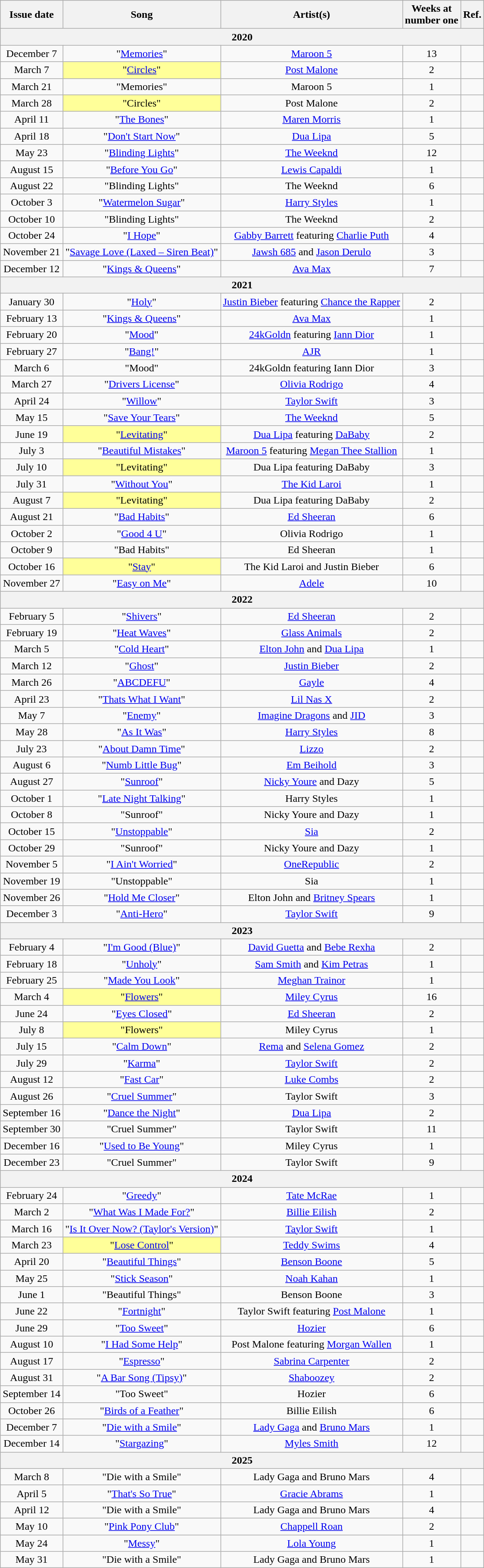<table class="wikitable" style="text-align:center;">
<tr>
<th scope="col">Issue date</th>
<th scope="col">Song</th>
<th scope="col">Artist(s)</th>
<th scope="col">Weeks at<br>number one</th>
<th scope="col">Ref.</th>
</tr>
<tr>
<th colspan=5>2020</th>
</tr>
<tr>
<td>December 7</td>
<td>"<a href='#'>Memories</a>"</td>
<td><a href='#'>Maroon 5</a></td>
<td>13</td>
<td></td>
</tr>
<tr>
<td>March 7</td>
<td bgcolor="#FFFF99">"<a href='#'>Circles</a>"</td>
<td><a href='#'>Post Malone</a></td>
<td>2</td>
<td></td>
</tr>
<tr>
<td>March 21</td>
<td>"Memories"</td>
<td>Maroon 5</td>
<td>1</td>
<td></td>
</tr>
<tr>
<td>March 28</td>
<td bgcolor="#FFFF99">"Circles"</td>
<td>Post Malone</td>
<td>2</td>
<td></td>
</tr>
<tr>
<td>April 11</td>
<td>"<a href='#'>The Bones</a>"</td>
<td><a href='#'>Maren Morris</a></td>
<td>1</td>
<td></td>
</tr>
<tr>
<td>April 18</td>
<td>"<a href='#'>Don't Start Now</a>"</td>
<td><a href='#'>Dua Lipa</a></td>
<td>5</td>
<td></td>
</tr>
<tr>
<td>May 23</td>
<td>"<a href='#'>Blinding Lights</a>"</td>
<td><a href='#'>The Weeknd</a></td>
<td>12</td>
<td></td>
</tr>
<tr>
<td>August 15</td>
<td>"<a href='#'>Before You Go</a>"</td>
<td><a href='#'>Lewis Capaldi</a></td>
<td>1</td>
<td></td>
</tr>
<tr>
<td>August 22</td>
<td>"Blinding Lights"</td>
<td>The Weeknd</td>
<td>6</td>
<td></td>
</tr>
<tr>
<td>October 3</td>
<td>"<a href='#'>Watermelon Sugar</a>"</td>
<td><a href='#'>Harry Styles</a></td>
<td>1</td>
<td></td>
</tr>
<tr>
<td>October 10</td>
<td>"Blinding Lights"</td>
<td>The Weeknd</td>
<td>2</td>
<td></td>
</tr>
<tr>
<td>October 24</td>
<td>"<a href='#'>I Hope</a>"</td>
<td><a href='#'>Gabby Barrett</a> featuring <a href='#'>Charlie Puth</a></td>
<td>4</td>
<td></td>
</tr>
<tr>
<td>November 21</td>
<td>"<a href='#'>Savage Love (Laxed – Siren Beat)</a>"</td>
<td><a href='#'>Jawsh 685</a> and <a href='#'>Jason Derulo</a></td>
<td>3</td>
<td></td>
</tr>
<tr>
<td>December 12</td>
<td>"<a href='#'>Kings & Queens</a>"</td>
<td><a href='#'>Ava Max</a></td>
<td>7</td>
<td></td>
</tr>
<tr>
<th colspan=5>2021</th>
</tr>
<tr>
<td>January 30</td>
<td>"<a href='#'>Holy</a>"</td>
<td><a href='#'>Justin Bieber</a> featuring <a href='#'>Chance the Rapper</a></td>
<td>2</td>
<td></td>
</tr>
<tr>
<td>February 13</td>
<td>"<a href='#'>Kings & Queens</a>"</td>
<td><a href='#'>Ava Max</a></td>
<td>1</td>
<td></td>
</tr>
<tr>
<td>February 20</td>
<td>"<a href='#'>Mood</a>"</td>
<td><a href='#'>24kGoldn</a> featuring <a href='#'>Iann Dior</a></td>
<td>1</td>
<td></td>
</tr>
<tr>
<td>February 27</td>
<td>"<a href='#'>Bang!</a>"</td>
<td><a href='#'>AJR</a></td>
<td>1</td>
<td></td>
</tr>
<tr>
<td>March 6</td>
<td>"Mood"</td>
<td>24kGoldn featuring Iann Dior</td>
<td>3</td>
<td></td>
</tr>
<tr>
<td>March 27</td>
<td>"<a href='#'>Drivers License</a>"</td>
<td><a href='#'>Olivia Rodrigo</a></td>
<td>4</td>
<td></td>
</tr>
<tr>
<td>April 24</td>
<td>"<a href='#'>Willow</a>"</td>
<td><a href='#'>Taylor Swift</a></td>
<td>3</td>
<td></td>
</tr>
<tr>
<td>May 15</td>
<td>"<a href='#'>Save Your Tears</a>"</td>
<td><a href='#'>The Weeknd</a></td>
<td>5</td>
<td></td>
</tr>
<tr>
<td>June 19</td>
<td bgcolor="#FFFF99">"<a href='#'>Levitating</a>"</td>
<td><a href='#'>Dua Lipa</a> featuring <a href='#'>DaBaby</a></td>
<td>2</td>
<td></td>
</tr>
<tr>
<td>July 3</td>
<td>"<a href='#'>Beautiful Mistakes</a>"</td>
<td><a href='#'>Maroon 5</a> featuring <a href='#'>Megan Thee Stallion</a></td>
<td>1</td>
<td></td>
</tr>
<tr>
<td>July 10</td>
<td bgcolor="#FFFF99">"Levitating"</td>
<td>Dua Lipa featuring DaBaby</td>
<td>3</td>
<td></td>
</tr>
<tr>
<td>July 31</td>
<td>"<a href='#'>Without You</a>"</td>
<td><a href='#'>The Kid Laroi</a></td>
<td>1</td>
<td></td>
</tr>
<tr>
<td>August 7</td>
<td bgcolor="#FFFF99">"Levitating"</td>
<td>Dua Lipa featuring DaBaby</td>
<td>2</td>
<td></td>
</tr>
<tr>
<td>August 21</td>
<td>"<a href='#'>Bad Habits</a>"</td>
<td><a href='#'>Ed Sheeran</a></td>
<td>6</td>
<td></td>
</tr>
<tr>
<td>October 2</td>
<td>"<a href='#'>Good 4 U</a>"</td>
<td>Olivia Rodrigo</td>
<td>1</td>
<td></td>
</tr>
<tr>
<td>October 9</td>
<td>"Bad Habits"</td>
<td>Ed Sheeran</td>
<td>1</td>
<td></td>
</tr>
<tr>
<td>October 16</td>
<td bgcolor="#FFFF99">"<a href='#'>Stay</a>" </td>
<td>The Kid Laroi and Justin Bieber</td>
<td>6</td>
<td></td>
</tr>
<tr>
<td>November 27</td>
<td>"<a href='#'>Easy on Me</a>"</td>
<td><a href='#'>Adele</a></td>
<td>10</td>
<td></td>
</tr>
<tr>
<th colspan=5>2022</th>
</tr>
<tr>
<td>February 5</td>
<td>"<a href='#'>Shivers</a>"</td>
<td><a href='#'>Ed Sheeran</a></td>
<td>2</td>
<td></td>
</tr>
<tr>
<td>February 19</td>
<td>"<a href='#'>Heat Waves</a>"</td>
<td><a href='#'>Glass Animals</a></td>
<td>2</td>
<td></td>
</tr>
<tr>
<td>March 5</td>
<td>"<a href='#'>Cold Heart</a>"</td>
<td><a href='#'>Elton John</a> and <a href='#'>Dua Lipa</a></td>
<td>1</td>
<td></td>
</tr>
<tr>
<td>March 12</td>
<td>"<a href='#'>Ghost</a>"</td>
<td><a href='#'>Justin Bieber</a></td>
<td>2</td>
<td></td>
</tr>
<tr>
<td>March 26</td>
<td>"<a href='#'>ABCDEFU</a>"</td>
<td><a href='#'>Gayle</a></td>
<td>4</td>
<td></td>
</tr>
<tr>
<td>April 23</td>
<td>"<a href='#'>Thats What I Want</a>"</td>
<td><a href='#'>Lil Nas X</a></td>
<td>2</td>
<td></td>
</tr>
<tr>
<td>May 7</td>
<td>"<a href='#'>Enemy</a>"</td>
<td><a href='#'>Imagine Dragons</a> and <a href='#'>JID</a></td>
<td>3</td>
<td></td>
</tr>
<tr>
<td>May 28</td>
<td>"<a href='#'>As It Was</a>"</td>
<td><a href='#'>Harry Styles</a></td>
<td>8</td>
<td></td>
</tr>
<tr>
<td>July 23</td>
<td>"<a href='#'>About Damn Time</a>"</td>
<td><a href='#'>Lizzo</a></td>
<td>2</td>
<td></td>
</tr>
<tr>
<td>August 6</td>
<td>"<a href='#'>Numb Little Bug</a>"</td>
<td><a href='#'>Em Beihold</a></td>
<td>3</td>
<td></td>
</tr>
<tr>
<td>August 27</td>
<td>"<a href='#'>Sunroof</a>"</td>
<td><a href='#'>Nicky Youre</a> and Dazy</td>
<td>5</td>
<td></td>
</tr>
<tr>
<td>October 1</td>
<td>"<a href='#'>Late Night Talking</a>"</td>
<td>Harry Styles</td>
<td>1</td>
<td></td>
</tr>
<tr>
<td>October 8</td>
<td>"Sunroof"</td>
<td>Nicky Youre and Dazy</td>
<td>1</td>
<td></td>
</tr>
<tr>
<td>October 15</td>
<td>"<a href='#'>Unstoppable</a>"</td>
<td><a href='#'>Sia</a></td>
<td>2</td>
<td></td>
</tr>
<tr>
<td>October 29</td>
<td>"Sunroof"</td>
<td>Nicky Youre and Dazy</td>
<td>1</td>
<td></td>
</tr>
<tr>
<td>November 5</td>
<td>"<a href='#'>I Ain't Worried</a>"</td>
<td><a href='#'>OneRepublic</a></td>
<td>2</td>
<td></td>
</tr>
<tr>
<td>November 19</td>
<td>"Unstoppable"</td>
<td>Sia</td>
<td>1</td>
<td></td>
</tr>
<tr>
<td>November 26</td>
<td>"<a href='#'>Hold Me Closer</a>"</td>
<td>Elton John and <a href='#'>Britney Spears</a></td>
<td>1</td>
<td></td>
</tr>
<tr>
<td>December 3</td>
<td>"<a href='#'>Anti-Hero</a>"</td>
<td><a href='#'>Taylor Swift</a></td>
<td>9</td>
<td></td>
</tr>
<tr>
<th colspan=5>2023</th>
</tr>
<tr>
<td>February 4</td>
<td>"<a href='#'>I'm Good (Blue)</a>"</td>
<td><a href='#'>David Guetta</a> and <a href='#'>Bebe Rexha</a></td>
<td>2</td>
<td></td>
</tr>
<tr>
<td>February 18</td>
<td>"<a href='#'>Unholy</a>"</td>
<td><a href='#'>Sam Smith</a> and <a href='#'>Kim Petras</a></td>
<td>1</td>
<td></td>
</tr>
<tr>
<td>February 25</td>
<td>"<a href='#'>Made You Look</a>"</td>
<td><a href='#'>Meghan Trainor</a></td>
<td>1</td>
<td></td>
</tr>
<tr>
<td>March 4</td>
<td bgcolor="#FFFF99">"<a href='#'>Flowers</a>" </td>
<td><a href='#'>Miley Cyrus</a></td>
<td>16</td>
<td></td>
</tr>
<tr>
<td>June 24</td>
<td>"<a href='#'>Eyes Closed</a>"</td>
<td><a href='#'>Ed Sheeran</a></td>
<td>2</td>
<td></td>
</tr>
<tr>
<td>July 8</td>
<td bgcolor="#FFFF99">"Flowers" </td>
<td>Miley Cyrus</td>
<td>1</td>
<td></td>
</tr>
<tr>
<td>July 15</td>
<td>"<a href='#'>Calm Down</a>"</td>
<td><a href='#'>Rema</a> and <a href='#'>Selena Gomez</a></td>
<td>2</td>
<td></td>
</tr>
<tr>
<td>July 29</td>
<td>"<a href='#'>Karma</a>"</td>
<td><a href='#'>Taylor Swift</a></td>
<td>2</td>
<td></td>
</tr>
<tr>
<td>August 12</td>
<td>"<a href='#'>Fast Car</a>"</td>
<td><a href='#'>Luke Combs</a></td>
<td>2</td>
<td></td>
</tr>
<tr>
<td>August 26</td>
<td>"<a href='#'>Cruel Summer</a>"</td>
<td>Taylor Swift</td>
<td>3</td>
<td></td>
</tr>
<tr>
<td>September 16</td>
<td>"<a href='#'>Dance the Night</a>"</td>
<td><a href='#'>Dua Lipa</a></td>
<td>2</td>
<td></td>
</tr>
<tr>
<td>September 30</td>
<td>"Cruel Summer"</td>
<td>Taylor Swift</td>
<td>11</td>
<td></td>
</tr>
<tr>
<td>December 16</td>
<td>"<a href='#'>Used to Be Young</a>"</td>
<td>Miley Cyrus</td>
<td>1</td>
<td></td>
</tr>
<tr>
<td>December 23</td>
<td>"Cruel Summer"</td>
<td>Taylor Swift</td>
<td>9</td>
<td></td>
</tr>
<tr>
<th colspan=5>2024</th>
</tr>
<tr>
<td>February 24</td>
<td>"<a href='#'>Greedy</a>"</td>
<td><a href='#'>Tate McRae</a></td>
<td>1</td>
<td></td>
</tr>
<tr>
<td>March 2</td>
<td>"<a href='#'>What Was I Made For?</a>"</td>
<td><a href='#'>Billie Eilish</a></td>
<td>2</td>
<td></td>
</tr>
<tr>
<td>March 16</td>
<td>"<a href='#'>Is It Over Now? (Taylor's Version)</a>"</td>
<td><a href='#'>Taylor Swift</a></td>
<td>1</td>
<td></td>
</tr>
<tr>
<td>March 23</td>
<td bgcolor="#FFFF99">"<a href='#'>Lose Control</a>" </td>
<td><a href='#'>Teddy Swims</a></td>
<td>4</td>
<td></td>
</tr>
<tr>
<td>April 20</td>
<td>"<a href='#'>Beautiful Things</a>"</td>
<td><a href='#'>Benson Boone</a></td>
<td>5</td>
<td></td>
</tr>
<tr>
<td>May 25</td>
<td>"<a href='#'>Stick Season</a>"</td>
<td><a href='#'>Noah Kahan</a></td>
<td>1</td>
<td></td>
</tr>
<tr>
<td>June 1</td>
<td>"Beautiful Things"</td>
<td>Benson Boone</td>
<td>3</td>
<td></td>
</tr>
<tr>
<td>June 22</td>
<td>"<a href='#'>Fortnight</a>"</td>
<td>Taylor Swift featuring <a href='#'>Post Malone</a></td>
<td>1</td>
<td></td>
</tr>
<tr>
<td>June 29</td>
<td>"<a href='#'>Too Sweet</a>"</td>
<td><a href='#'>Hozier</a></td>
<td>6</td>
<td></td>
</tr>
<tr>
<td>August 10</td>
<td>"<a href='#'>I Had Some Help</a>"</td>
<td>Post Malone featuring <a href='#'>Morgan Wallen</a></td>
<td>1</td>
<td></td>
</tr>
<tr>
<td>August 17</td>
<td>"<a href='#'>Espresso</a>"</td>
<td><a href='#'>Sabrina Carpenter</a></td>
<td>2</td>
<td></td>
</tr>
<tr>
<td>August 31</td>
<td>"<a href='#'>A Bar Song (Tipsy)</a>"</td>
<td><a href='#'>Shaboozey</a></td>
<td>2</td>
<td></td>
</tr>
<tr>
<td>September 14</td>
<td>"Too Sweet"</td>
<td>Hozier</td>
<td>6</td>
<td></td>
</tr>
<tr>
<td>October 26</td>
<td>"<a href='#'>Birds of a Feather</a>"</td>
<td>Billie Eilish</td>
<td>6</td>
<td></td>
</tr>
<tr>
<td>December 7</td>
<td>"<a href='#'>Die with a Smile</a>"</td>
<td><a href='#'>Lady Gaga</a> and <a href='#'>Bruno Mars</a></td>
<td>1</td>
<td></td>
</tr>
<tr>
<td>December 14</td>
<td>"<a href='#'>Stargazing</a>"</td>
<td><a href='#'>Myles Smith</a></td>
<td>12</td>
<td></td>
</tr>
<tr>
<th colspan=5>2025</th>
</tr>
<tr>
<td>March 8</td>
<td>"Die with a Smile"</td>
<td>Lady Gaga and Bruno Mars</td>
<td>4</td>
<td></td>
</tr>
<tr>
<td>April 5</td>
<td>"<a href='#'>That's So True</a>"</td>
<td><a href='#'>Gracie Abrams</a></td>
<td>1</td>
<td></td>
</tr>
<tr>
<td>April 12</td>
<td>"Die with a Smile"</td>
<td>Lady Gaga and Bruno Mars</td>
<td>4</td>
<td></td>
</tr>
<tr>
<td>May 10</td>
<td>"<a href='#'>Pink Pony Club</a>"</td>
<td><a href='#'>Chappell Roan</a></td>
<td>2</td>
<td></td>
</tr>
<tr>
<td>May 24</td>
<td>"<a href='#'>Messy</a>"</td>
<td><a href='#'>Lola Young</a></td>
<td>1</td>
<td></td>
</tr>
<tr>
<td>May 31</td>
<td>"Die with a Smile"</td>
<td>Lady Gaga and Bruno Mars</td>
<td>1</td>
<td></td>
</tr>
</table>
